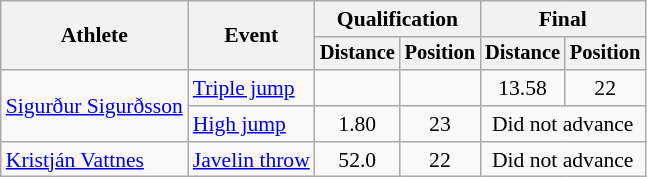<table class=wikitable style="font-size:90%">
<tr>
<th rowspan="2">Athlete</th>
<th rowspan="2">Event</th>
<th colspan="2">Qualification</th>
<th colspan="2">Final</th>
</tr>
<tr style="font-size:95%">
<th>Distance</th>
<th>Position</th>
<th>Distance</th>
<th>Position</th>
</tr>
<tr align=center>
<td align=left rowspan=2><a href='#'>Sigurður Sigurðsson</a></td>
<td align=left><a href='#'>Triple jump</a></td>
<td></td>
<td></td>
<td>13.58</td>
<td>22</td>
</tr>
<tr align=center>
<td align=left><a href='#'>High jump</a></td>
<td>1.80</td>
<td>23</td>
<td colspan=2>Did not advance</td>
</tr>
<tr align=center>
<td align=left><a href='#'>Kristján Vattnes</a></td>
<td align=left><a href='#'>Javelin throw</a></td>
<td>52.0</td>
<td>22</td>
<td colspan=2>Did not advance</td>
</tr>
</table>
